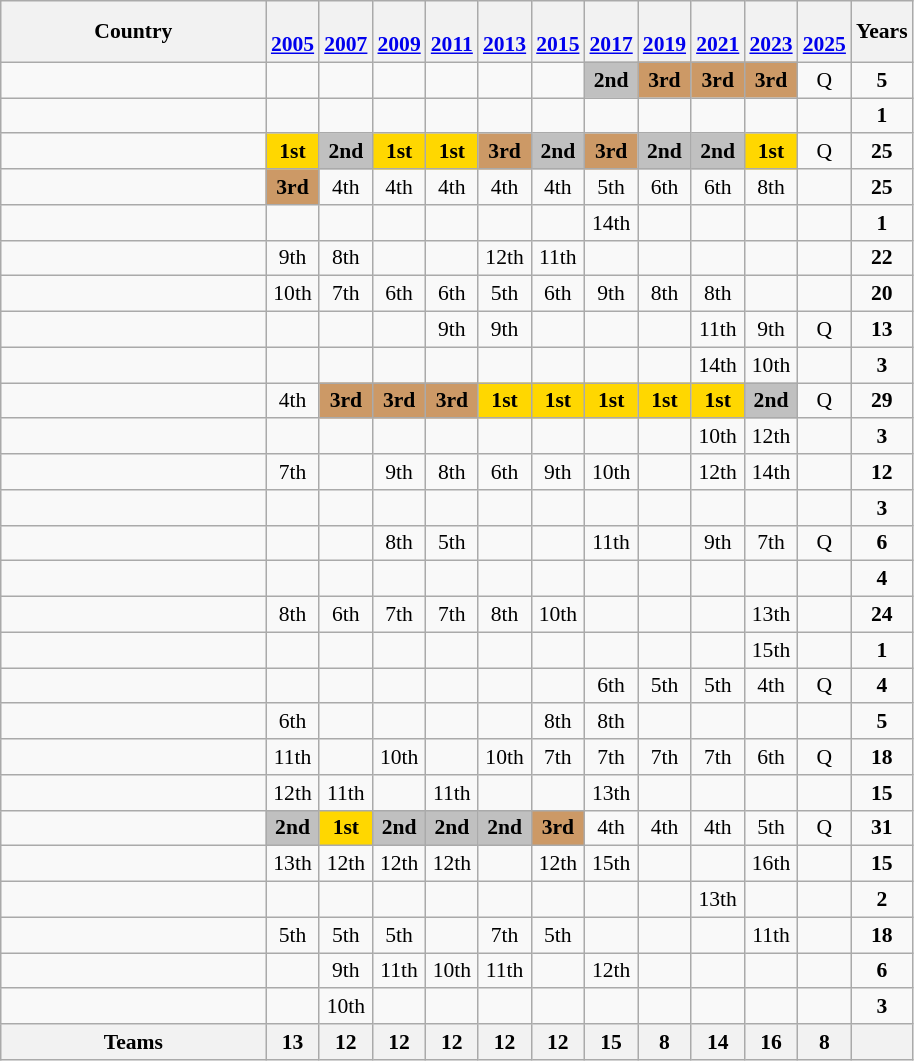<table class="wikitable" style="text-align:center; font-size:90%">
<tr>
<th width=170>Country</th>
<th><br><a href='#'>2005</a></th>
<th><br><a href='#'>2007</a></th>
<th><br><a href='#'>2009</a></th>
<th><br><a href='#'>2011</a></th>
<th><br><a href='#'>2013</a></th>
<th><br><a href='#'>2015</a></th>
<th><br><a href='#'>2017</a></th>
<th><br><a href='#'>2019</a></th>
<th><br><a href='#'>2021</a></th>
<th><br><a href='#'>2023</a></th>
<th><br><a href='#'>2025</a></th>
<th>Years</th>
</tr>
<tr>
<td align=left></td>
<td></td>
<td></td>
<td></td>
<td></td>
<td></td>
<td></td>
<td bgcolor=silver><strong>2nd</strong></td>
<td bgcolor=#cc9966><strong>3rd</strong></td>
<td bgcolor=#cc9966><strong>3rd</strong></td>
<td bgcolor=#cc9966><strong>3rd</strong></td>
<td>Q</td>
<td><strong>5</strong></td>
</tr>
<tr>
<td align=left></td>
<td></td>
<td></td>
<td></td>
<td></td>
<td></td>
<td></td>
<td></td>
<td></td>
<td></td>
<td></td>
<td></td>
<td><strong>1</strong></td>
</tr>
<tr>
<td align=left></td>
<td bgcolor=gold><strong>1st</strong></td>
<td bgcolor=silver><strong>2nd</strong></td>
<td bgcolor=gold><strong>1st</strong></td>
<td bgcolor=gold><strong>1st</strong></td>
<td bgcolor=#cc9966><strong>3rd</strong></td>
<td bgcolor=silver><strong>2nd</strong></td>
<td bgcolor=#cc9966><strong>3rd</strong></td>
<td bgcolor=silver><strong>2nd</strong></td>
<td bgcolor=silver><strong>2nd</strong></td>
<td bgcolor=gold><strong>1st</strong></td>
<td>Q</td>
<td><strong>25</strong></td>
</tr>
<tr>
<td align=left></td>
<td bgcolor=#cc9966><strong>3rd</strong></td>
<td>4th</td>
<td>4th</td>
<td>4th</td>
<td>4th</td>
<td>4th</td>
<td>5th</td>
<td>6th</td>
<td>6th</td>
<td>8th</td>
<td></td>
<td><strong>25</strong></td>
</tr>
<tr>
<td align=left></td>
<td></td>
<td></td>
<td></td>
<td></td>
<td></td>
<td></td>
<td>14th</td>
<td></td>
<td></td>
<td></td>
<td></td>
<td><strong>1</strong></td>
</tr>
<tr>
<td align=left></td>
<td>9th</td>
<td>8th</td>
<td></td>
<td></td>
<td>12th</td>
<td>11th</td>
<td></td>
<td></td>
<td></td>
<td></td>
<td></td>
<td><strong>22</strong></td>
</tr>
<tr>
<td align=left></td>
<td>10th</td>
<td>7th</td>
<td>6th</td>
<td>6th</td>
<td>5th</td>
<td>6th</td>
<td>9th</td>
<td>8th</td>
<td>8th</td>
<td></td>
<td></td>
<td><strong>20</strong></td>
</tr>
<tr>
<td align=left></td>
<td></td>
<td></td>
<td></td>
<td>9th</td>
<td>9th</td>
<td></td>
<td></td>
<td></td>
<td>11th</td>
<td>9th</td>
<td>Q</td>
<td><strong>13</strong></td>
</tr>
<tr>
<td align=left></td>
<td></td>
<td></td>
<td></td>
<td></td>
<td></td>
<td></td>
<td></td>
<td></td>
<td>14th</td>
<td>10th</td>
<td></td>
<td><strong>3</strong></td>
</tr>
<tr>
<td align=left></td>
<td>4th</td>
<td bgcolor=#cc9966><strong>3rd</strong></td>
<td bgcolor=#cc9966><strong>3rd</strong></td>
<td bgcolor=#cc9966><strong>3rd</strong></td>
<td bgcolor=gold><strong>1st</strong></td>
<td bgcolor=gold><strong>1st</strong></td>
<td bgcolor=gold><strong>1st</strong></td>
<td bgcolor=gold><strong>1st</strong></td>
<td bgcolor=gold><strong>1st</strong></td>
<td bgcolor=silver><strong>2nd</strong></td>
<td>Q</td>
<td><strong>29</strong></td>
</tr>
<tr>
<td align=left></td>
<td></td>
<td></td>
<td></td>
<td></td>
<td></td>
<td></td>
<td></td>
<td></td>
<td>10th</td>
<td>12th</td>
<td></td>
<td><strong>3</strong></td>
</tr>
<tr>
<td align=left></td>
<td>7th</td>
<td></td>
<td>9th</td>
<td>8th</td>
<td>6th</td>
<td>9th</td>
<td>10th</td>
<td></td>
<td>12th</td>
<td>14th</td>
<td></td>
<td><strong>12</strong></td>
</tr>
<tr>
<td align=left></td>
<td></td>
<td></td>
<td></td>
<td></td>
<td></td>
<td></td>
<td></td>
<td></td>
<td></td>
<td></td>
<td></td>
<td><strong>3</strong></td>
</tr>
<tr>
<td align=left></td>
<td></td>
<td></td>
<td>8th</td>
<td>5th</td>
<td></td>
<td></td>
<td>11th</td>
<td></td>
<td>9th</td>
<td>7th</td>
<td>Q</td>
<td><strong>6</strong></td>
</tr>
<tr>
<td align=left></td>
<td></td>
<td></td>
<td></td>
<td></td>
<td></td>
<td></td>
<td></td>
<td></td>
<td></td>
<td></td>
<td></td>
<td><strong>4</strong></td>
</tr>
<tr>
<td align=left></td>
<td>8th</td>
<td>6th</td>
<td>7th</td>
<td>7th</td>
<td>8th</td>
<td>10th</td>
<td></td>
<td></td>
<td></td>
<td>13th</td>
<td></td>
<td><strong>24</strong></td>
</tr>
<tr>
<td align=left></td>
<td></td>
<td></td>
<td></td>
<td></td>
<td></td>
<td></td>
<td></td>
<td></td>
<td></td>
<td>15th</td>
<td></td>
<td><strong>1</strong></td>
</tr>
<tr>
<td align=left></td>
<td></td>
<td></td>
<td></td>
<td></td>
<td></td>
<td></td>
<td>6th</td>
<td>5th</td>
<td>5th</td>
<td>4th</td>
<td>Q</td>
<td><strong>4</strong></td>
</tr>
<tr>
<td align=left></td>
<td>6th</td>
<td></td>
<td></td>
<td></td>
<td></td>
<td>8th</td>
<td>8th</td>
<td></td>
<td></td>
<td></td>
<td></td>
<td><strong>5</strong></td>
</tr>
<tr>
<td align=left></td>
<td>11th</td>
<td></td>
<td>10th</td>
<td></td>
<td>10th</td>
<td>7th</td>
<td>7th</td>
<td>7th</td>
<td>7th</td>
<td>6th</td>
<td>Q</td>
<td><strong>18</strong></td>
</tr>
<tr>
<td align=left></td>
<td>12th</td>
<td>11th</td>
<td></td>
<td>11th</td>
<td></td>
<td></td>
<td>13th</td>
<td></td>
<td></td>
<td></td>
<td></td>
<td><strong>15</strong></td>
</tr>
<tr>
<td align=left></td>
<td bgcolor=silver><strong>2nd</strong></td>
<td bgcolor=gold><strong>1st</strong></td>
<td bgcolor=silver><strong>2nd</strong></td>
<td bgcolor=silver><strong>2nd</strong></td>
<td bgcolor=silver><strong>2nd</strong></td>
<td bgcolor=#cc9966><strong>3rd</strong></td>
<td>4th</td>
<td>4th</td>
<td>4th</td>
<td>5th</td>
<td>Q</td>
<td><strong>31</strong></td>
</tr>
<tr>
<td align=left></td>
<td>13th</td>
<td>12th</td>
<td>12th</td>
<td>12th</td>
<td></td>
<td>12th</td>
<td>15th</td>
<td></td>
<td></td>
<td>16th</td>
<td></td>
<td><strong>15</strong></td>
</tr>
<tr>
<td align=left></td>
<td></td>
<td></td>
<td></td>
<td></td>
<td></td>
<td></td>
<td></td>
<td></td>
<td>13th</td>
<td></td>
<td></td>
<td><strong>2</strong></td>
</tr>
<tr>
<td align=left></td>
<td>5th</td>
<td>5th</td>
<td>5th</td>
<td></td>
<td>7th</td>
<td>5th</td>
<td></td>
<td></td>
<td></td>
<td>11th</td>
<td></td>
<td><strong>18</strong></td>
</tr>
<tr>
<td align=left></td>
<td></td>
<td>9th</td>
<td>11th</td>
<td>10th</td>
<td>11th</td>
<td></td>
<td>12th</td>
<td></td>
<td></td>
<td></td>
<td></td>
<td><strong>6</strong></td>
</tr>
<tr>
<td align=left></td>
<td></td>
<td>10th</td>
<td></td>
<td></td>
<td></td>
<td></td>
<td></td>
<td></td>
<td></td>
<td></td>
<td></td>
<td><strong>3</strong></td>
</tr>
<tr>
<th>Teams</th>
<th>13</th>
<th>12</th>
<th>12</th>
<th>12</th>
<th>12</th>
<th>12</th>
<th>15</th>
<th>8</th>
<th>14</th>
<th>16</th>
<th>8</th>
<th></th>
</tr>
</table>
